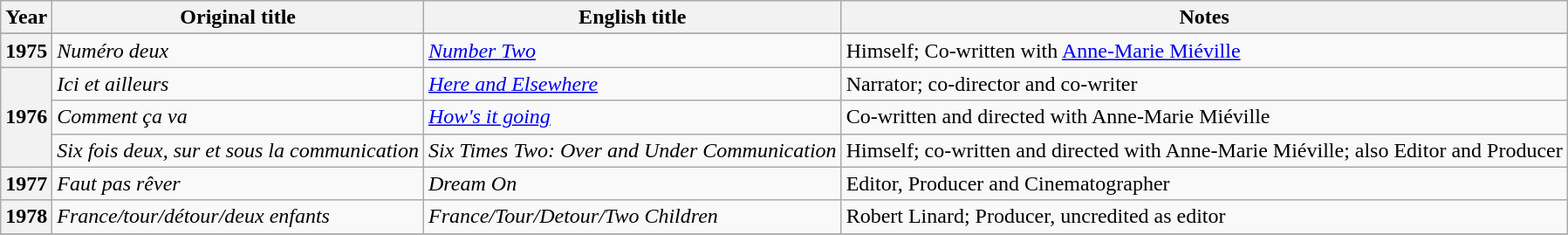<table class="wikitable sortable plainrowheaders">
<tr>
<th scope="col">Year</th>
<th scope="col">Original title</th>
<th>English title</th>
<th scope="col" class="unsortable">Notes</th>
</tr>
<tr>
</tr>
<tr>
<th>1975</th>
<td scope="row"><em>Numéro deux</em></td>
<td><em><a href='#'>Number Two</a></em></td>
<td>Himself; Co-written with <a href='#'>Anne-Marie Miéville</a></td>
</tr>
<tr>
<th rowspan="3">1976</th>
<td scope="row"><em>Ici et ailleurs</em></td>
<td><em><a href='#'>Here and Elsewhere</a></em></td>
<td>Narrator; co-director and co-writer</td>
</tr>
<tr>
<td scope="row"><em>Comment ça va</em></td>
<td><em><a href='#'>How's it going</a></em></td>
<td>Co-written and directed with Anne-Marie Miéville</td>
</tr>
<tr>
<td scope="row"><em>Six fois deux, sur et sous la communication</em></td>
<td><em>Six Times Two: Over and Under Communication</em></td>
<td>Himself; co-written and directed with Anne-Marie Miéville; also Editor and Producer</td>
</tr>
<tr>
<th>1977</th>
<td scope="row"><em>Faut pas rêver</em></td>
<td><em>Dream On</em></td>
<td>Editor, Producer and Cinematographer</td>
</tr>
<tr>
<th>1978</th>
<td scope="row"><em>France/tour/détour/deux enfants</em></td>
<td><em>France/Tour/Detour/Two Children</em></td>
<td>Robert Linard; Producer, uncredited as editor</td>
</tr>
<tr>
</tr>
</table>
